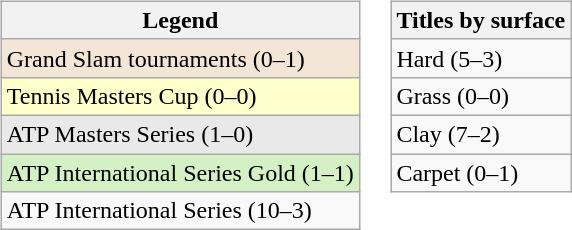<table>
<tr valign=top>
<td><br><table class="wikitable sortable">
<tr>
<th>Legend</th>
</tr>
<tr bgcolor="#f3e6d7">
<td>Grand Slam tournaments (0–1)</td>
</tr>
<tr bgcolor="ffffcc">
<td>Tennis Masters Cup (0–0)</td>
</tr>
<tr bgcolor="#e9e9e9">
<td>ATP Masters Series (1–0)</td>
</tr>
<tr bgcolor="#d4f1c5">
<td>ATP International Series Gold (1–1)</td>
</tr>
<tr bgcolor=>
<td>ATP International Series (10–3)</td>
</tr>
</table>
</td>
<td><br><table class="wikitable sortable">
<tr>
<th>Titles by surface</th>
</tr>
<tr>
<td>Hard (5–3)</td>
</tr>
<tr>
<td>Grass (0–0)</td>
</tr>
<tr>
<td>Clay (7–2)</td>
</tr>
<tr>
<td>Carpet (0–1)</td>
</tr>
</table>
</td>
</tr>
</table>
